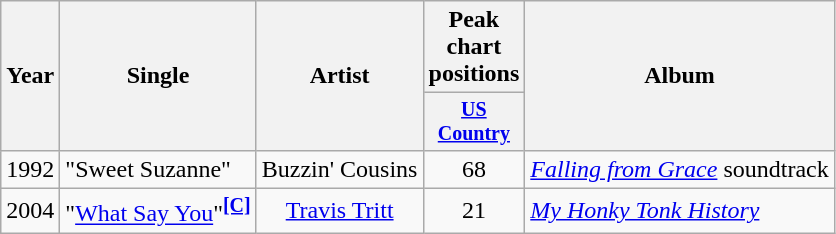<table class="wikitable" style="text-align:center">
<tr>
<th rowspan="2">Year</th>
<th rowspan="2">Single</th>
<th rowspan="2">Artist</th>
<th colspan="1">Peak chart<br>positions</th>
<th rowspan="2">Album</th>
</tr>
<tr style="font-size:smaller;">
<th width="40"><a href='#'>US Country</a><br></th>
</tr>
<tr>
<td>1992</td>
<td align="left">"Sweet Suzanne"</td>
<td>Buzzin' Cousins</td>
<td>68</td>
<td align="left"><em><a href='#'>Falling from Grace</a></em> soundtrack</td>
</tr>
<tr>
<td>2004</td>
<td align="left">"<a href='#'>What Say You</a>"<sup><span></span><a href='#'><strong>[C]</strong></a></sup></td>
<td><a href='#'>Travis Tritt</a></td>
<td>21</td>
<td align="left"><em><a href='#'>My Honky Tonk History</a></em></td>
</tr>
</table>
